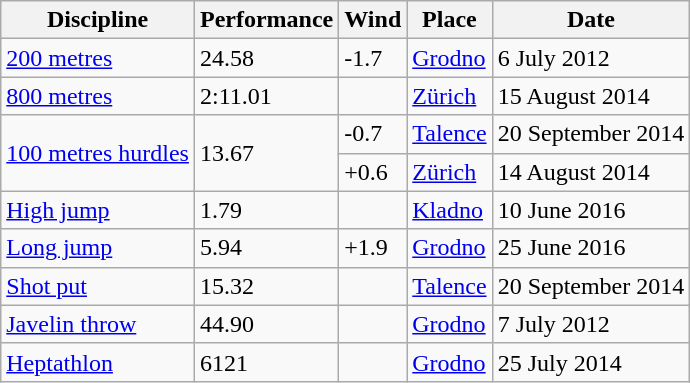<table class="wikitable">
<tr>
<th>Discipline</th>
<th>Performance</th>
<th>Wind</th>
<th>Place</th>
<th>Date</th>
</tr>
<tr>
<td><a href='#'>200 metres</a></td>
<td>24.58</td>
<td>-1.7</td>
<td><a href='#'>Grodno</a></td>
<td>6 July 2012</td>
</tr>
<tr>
<td><a href='#'>800 metres</a></td>
<td>2:11.01</td>
<td></td>
<td><a href='#'>Zürich</a></td>
<td>15 August 2014</td>
</tr>
<tr>
<td rowspan=2><a href='#'>100 metres hurdles</a></td>
<td rowspan=2>13.67</td>
<td>-0.7</td>
<td><a href='#'>Talence</a></td>
<td>20 September 2014</td>
</tr>
<tr>
<td>+0.6</td>
<td><a href='#'>Zürich</a></td>
<td>14 August 2014</td>
</tr>
<tr>
<td><a href='#'>High jump</a></td>
<td>1.79</td>
<td></td>
<td><a href='#'>Kladno</a></td>
<td>10 June 2016</td>
</tr>
<tr>
<td><a href='#'>Long jump</a></td>
<td>5.94</td>
<td>+1.9</td>
<td><a href='#'>Grodno</a></td>
<td>25 June 2016</td>
</tr>
<tr>
<td><a href='#'>Shot put</a></td>
<td>15.32</td>
<td></td>
<td><a href='#'>Talence</a></td>
<td>20 September 2014</td>
</tr>
<tr>
<td><a href='#'>Javelin throw</a></td>
<td>44.90</td>
<td></td>
<td><a href='#'>Grodno</a></td>
<td>7 July 2012</td>
</tr>
<tr>
<td><a href='#'>Heptathlon</a></td>
<td>6121</td>
<td></td>
<td><a href='#'>Grodno</a></td>
<td>25 July 2014</td>
</tr>
</table>
